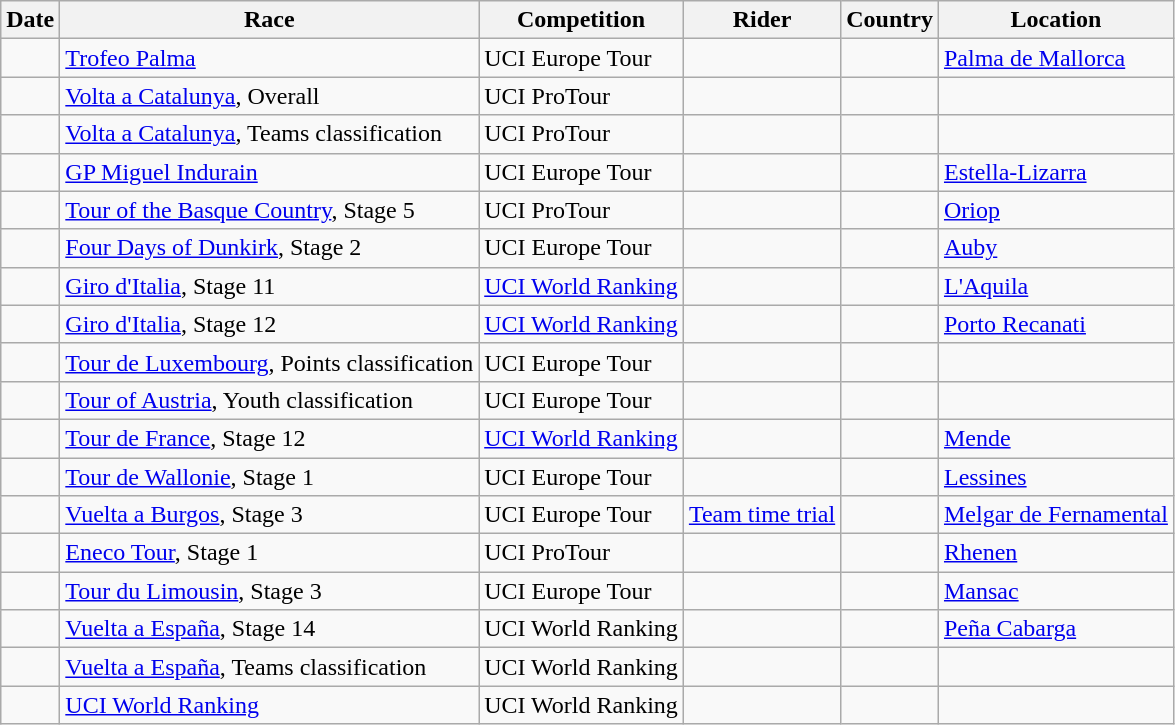<table class="wikitable sortable">
<tr>
<th>Date</th>
<th>Race</th>
<th>Competition</th>
<th>Rider</th>
<th>Country</th>
<th>Location</th>
</tr>
<tr>
<td></td>
<td><a href='#'>Trofeo Palma</a></td>
<td>UCI Europe Tour</td>
<td></td>
<td></td>
<td><a href='#'>Palma de Mallorca</a></td>
</tr>
<tr>
<td></td>
<td><a href='#'>Volta a Catalunya</a>, Overall</td>
<td>UCI ProTour</td>
<td></td>
<td></td>
<td></td>
</tr>
<tr>
<td></td>
<td><a href='#'>Volta a Catalunya</a>, Teams classification</td>
<td>UCI ProTour</td>
<td align="center"></td>
<td></td>
<td></td>
</tr>
<tr>
<td></td>
<td><a href='#'>GP Miguel Indurain</a></td>
<td>UCI Europe Tour</td>
<td></td>
<td></td>
<td><a href='#'>Estella-Lizarra</a></td>
</tr>
<tr>
<td></td>
<td><a href='#'>Tour of the Basque Country</a>, Stage 5</td>
<td>UCI ProTour</td>
<td></td>
<td></td>
<td><a href='#'>Oriop</a></td>
</tr>
<tr>
<td></td>
<td><a href='#'>Four Days of Dunkirk</a>, Stage 2</td>
<td>UCI Europe Tour</td>
<td></td>
<td></td>
<td><a href='#'>Auby</a></td>
</tr>
<tr>
<td></td>
<td><a href='#'>Giro d'Italia</a>, Stage 11</td>
<td><a href='#'>UCI World Ranking</a></td>
<td></td>
<td></td>
<td><a href='#'>L'Aquila</a></td>
</tr>
<tr>
<td></td>
<td><a href='#'>Giro d'Italia</a>, Stage 12</td>
<td><a href='#'>UCI World Ranking</a></td>
<td></td>
<td></td>
<td><a href='#'>Porto Recanati</a></td>
</tr>
<tr>
<td></td>
<td><a href='#'>Tour de Luxembourg</a>, Points classification</td>
<td>UCI Europe Tour</td>
<td></td>
<td></td>
<td></td>
</tr>
<tr>
<td></td>
<td><a href='#'>Tour of Austria</a>, Youth classification</td>
<td>UCI Europe Tour</td>
<td></td>
<td></td>
<td></td>
</tr>
<tr>
<td></td>
<td><a href='#'>Tour de France</a>, Stage 12</td>
<td><a href='#'>UCI World Ranking</a></td>
<td></td>
<td></td>
<td><a href='#'>Mende</a></td>
</tr>
<tr>
<td></td>
<td><a href='#'>Tour de Wallonie</a>, Stage 1</td>
<td>UCI Europe Tour</td>
<td></td>
<td></td>
<td><a href='#'>Lessines</a></td>
</tr>
<tr>
<td></td>
<td><a href='#'>Vuelta a Burgos</a>, Stage 3</td>
<td>UCI Europe Tour</td>
<td><a href='#'>Team time trial</a></td>
<td></td>
<td><a href='#'>Melgar de Fernamental</a></td>
</tr>
<tr>
<td></td>
<td><a href='#'>Eneco Tour</a>, Stage 1</td>
<td>UCI ProTour</td>
<td></td>
<td></td>
<td><a href='#'>Rhenen</a></td>
</tr>
<tr>
<td></td>
<td><a href='#'>Tour du Limousin</a>, Stage 3</td>
<td>UCI Europe Tour</td>
<td></td>
<td></td>
<td><a href='#'>Mansac</a></td>
</tr>
<tr>
<td></td>
<td><a href='#'>Vuelta a España</a>, Stage 14</td>
<td>UCI World Ranking</td>
<td></td>
<td></td>
<td><a href='#'>Peña Cabarga</a></td>
</tr>
<tr>
<td></td>
<td><a href='#'>Vuelta a España</a>, Teams classification</td>
<td>UCI World Ranking</td>
<td align="center"></td>
<td></td>
<td></td>
</tr>
<tr>
<td></td>
<td><a href='#'>UCI World Ranking</a></td>
<td>UCI World Ranking</td>
<td></td>
<td></td>
<td></td>
</tr>
</table>
